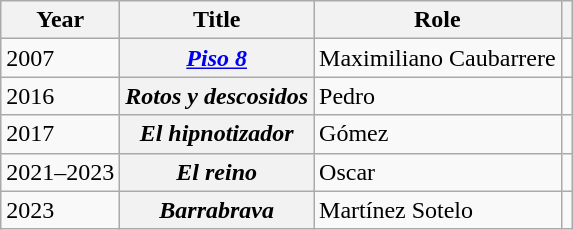<table class="wikitable plainrowheaders sortable">
<tr>
<th scope="col">Year</th>
<th scope="col">Title</th>
<th scope="col">Role</th>
<th class="unsortable" scope="col"></th>
</tr>
<tr>
<td>2007</td>
<th scope="row"><em><a href='#'>Piso 8</a></em></th>
<td>Maximiliano Caubarrere</td>
<td style="text-align:center;"></td>
</tr>
<tr>
<td>2016</td>
<th scope="row"><em>Rotos y descosidos</em></th>
<td>Pedro</td>
<td style="text-align:center;"></td>
</tr>
<tr>
<td>2017</td>
<th scope="row"><em>El hipnotizador</em></th>
<td>Gómez</td>
<td style="text-align:center;"></td>
</tr>
<tr>
<td>2021–2023</td>
<th scope="row"><em>El reino</em></th>
<td>Oscar</td>
<td style="text-align:center;"></td>
</tr>
<tr>
<td>2023</td>
<th scope="row"><em>Barrabrava</em></th>
<td>Martínez Sotelo</td>
<td style="text-align:center;"></td>
</tr>
</table>
